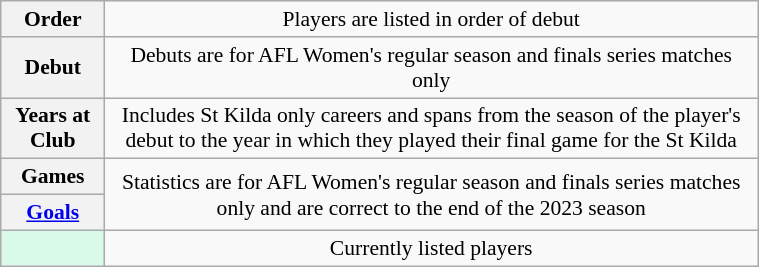<table class="wikitable plainrowheaders"  style="font-size:90%; text-align:center; width:40%;">
<tr>
<th scope="row" style="text-align:center;">Order</th>
<td>Players are listed in order of debut</td>
</tr>
<tr>
<th scope="row" style="text-align:center;">Debut</th>
<td>Debuts are for AFL Women's regular season and finals series matches only</td>
</tr>
<tr>
<th scope="row" style="text-align:center;">Years at Club</th>
<td>Includes St Kilda only careers and spans from the season of the player's debut to the year in which they played their final game for the St Kilda</td>
</tr>
<tr>
<th scope="row" style="text-align:center;">Games</th>
<td rowspan="2">Statistics are for AFL Women's regular season and finals series matches only and are correct to the end of the 2023 season</td>
</tr>
<tr>
<th scope="row" style="text-align:center;"><a href='#'>Goals</a></th>
</tr>
<tr>
<td scope="row" style="text-align:center; background:#D9F9E9;"></td>
<td>Currently listed players</td>
</tr>
</table>
